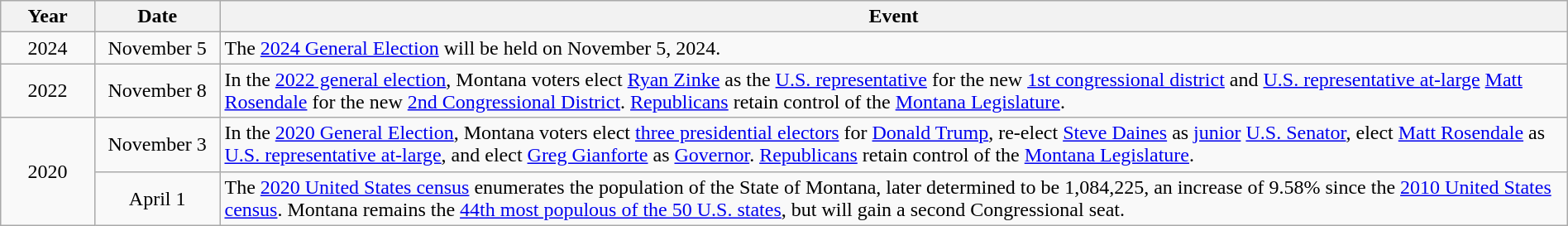<table class="wikitable" style="width:100%;">
<tr>
<th style="width:6%">Year</th>
<th style="width:8%">Date</th>
<th style="width:86%">Event</th>
</tr>
<tr>
<td align=center rowspan=1>2024</td>
<td align=center>November 5</td>
<td>The <a href='#'>2024 General Election</a> will be held on November 5, 2024.</td>
</tr>
<tr>
<td align=center rowspan=1>2022</td>
<td align=center>November 8</td>
<td>In the <a href='#'>2022 general election</a>, Montana voters elect <a href='#'>Ryan Zinke</a> as the <a href='#'>U.S. representative</a> for the new <a href='#'>1st congressional district</a> and <a href='#'>U.S. representative at-large</a> <a href='#'>Matt Rosendale</a> for the new <a href='#'>2nd Congressional District</a>. <a href='#'>Republicans</a> retain control of the <a href='#'>Montana Legislature</a>.</td>
</tr>
<tr>
<td align=center rowspan=2>2020</td>
<td align=center>November 3</td>
<td>In the <a href='#'>2020 General Election</a>, Montana voters elect <a href='#'>three presidential electors</a> for <a href='#'>Donald Trump</a>, re-elect <a href='#'>Steve Daines</a> as <a href='#'>junior</a> <a href='#'>U.S. Senator</a>, elect <a href='#'>Matt Rosendale</a> as <a href='#'>U.S. representative at-large</a>, and elect <a href='#'>Greg Gianforte</a> as <a href='#'>Governor</a>. <a href='#'>Republicans</a> retain control of the <a href='#'>Montana Legislature</a>.</td>
</tr>
<tr>
<td align=center>April 1</td>
<td>The <a href='#'>2020 United States census</a> enumerates the population of the State of Montana, later determined to be 1,084,225, an increase of 9.58% since the <a href='#'>2010 United States census</a>. Montana remains the <a href='#'>44th most populous of the 50 U.S. states</a>, but will gain a second Congressional seat.</td>
</tr>
</table>
